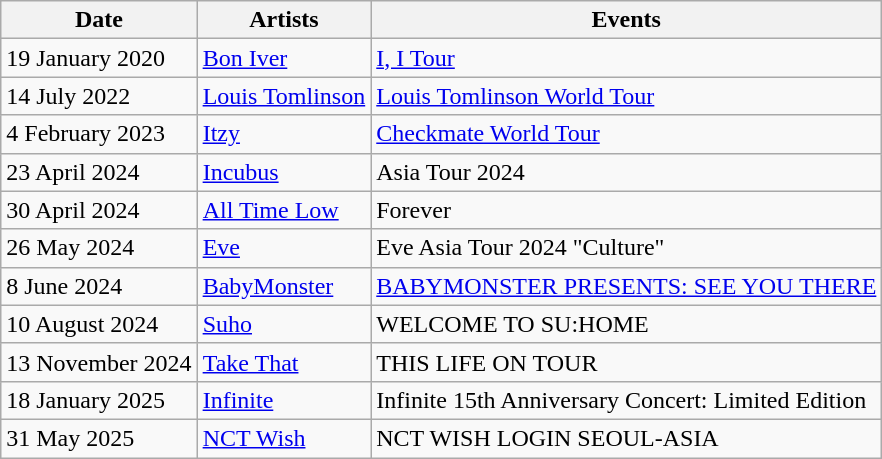<table class="wikitable">
<tr>
<th>Date</th>
<th>Artists</th>
<th>Events</th>
</tr>
<tr>
<td>19 January 2020</td>
<td><a href='#'>Bon Iver</a></td>
<td><a href='#'>I, I Tour</a></td>
</tr>
<tr>
<td>14 July 2022</td>
<td><a href='#'>Louis Tomlinson</a></td>
<td><a href='#'>Louis Tomlinson World Tour</a></td>
</tr>
<tr>
<td>4 February 2023</td>
<td><a href='#'>Itzy</a></td>
<td><a href='#'>Checkmate World Tour</a></td>
</tr>
<tr>
<td>23 April 2024</td>
<td><a href='#'>Incubus</a></td>
<td>Asia Tour 2024</td>
</tr>
<tr>
<td>30 April 2024</td>
<td><a href='#'>All Time Low</a></td>
<td>Forever</td>
</tr>
<tr>
<td>26 May 2024</td>
<td><a href='#'>Eve</a></td>
<td>Eve Asia Tour 2024 "Culture"</td>
</tr>
<tr>
<td>8 June 2024</td>
<td><a href='#'>BabyMonster</a></td>
<td><a href='#'>BABYMONSTER PRESENTS: SEE YOU THERE</a></td>
</tr>
<tr>
<td>10 August 2024</td>
<td><a href='#'>Suho</a></td>
<td>WELCOME TO SU:HOME</td>
</tr>
<tr>
<td>13 November 2024</td>
<td><a href='#'>Take That</a></td>
<td>THIS LIFE ON TOUR</td>
</tr>
<tr>
<td>18 January 2025</td>
<td><a href='#'>Infinite</a></td>
<td>Infinite 15th Anniversary Concert: Limited Edition</td>
</tr>
<tr>
<td>31 May 2025</td>
<td><a href='#'>NCT Wish</a></td>
<td>NCT WISH LOGIN SEOUL-ASIA</td>
</tr>
</table>
